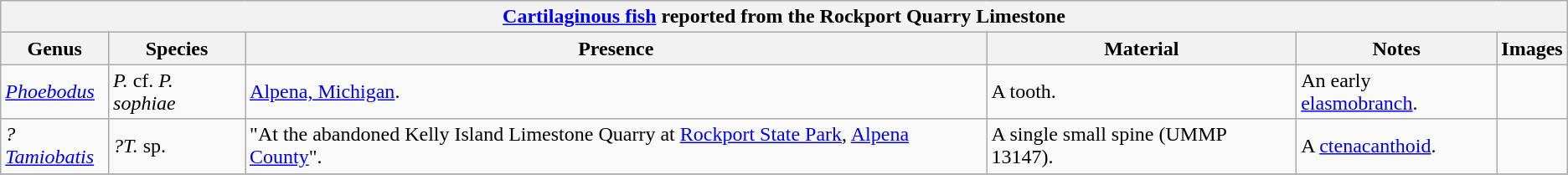<table class="wikitable" align="center">
<tr>
<th colspan="6" align="center"><strong><a href='#'>Cartilaginous fish</a> reported from the Rockport Quarry Limestone</strong></th>
</tr>
<tr>
<th>Genus</th>
<th>Species</th>
<th>Presence</th>
<th><strong>Material</strong></th>
<th>Notes</th>
<th>Images</th>
</tr>
<tr>
<td><em><a href='#'>Phoebodus</a></em></td>
<td><em>P.</em> cf. <em>P. sophiae</em></td>
<td><a href='#'>Alpena, Michigan</a>.</td>
<td>A tooth.</td>
<td>An early <a href='#'>elasmobranch</a>.</td>
<td></td>
</tr>
<tr>
<td><em>?<a href='#'>Tamiobatis</a></em></td>
<td><em>?T.</em> sp.</td>
<td>"At the abandoned Kelly Island Limestone Quarry at <a href='#'>Rockport State Park</a>, <a href='#'>Alpena County</a>".</td>
<td>A single small spine (UMMP 13147).</td>
<td>A <a href='#'>ctenacanthoid</a>.</td>
<td></td>
</tr>
<tr>
</tr>
</table>
